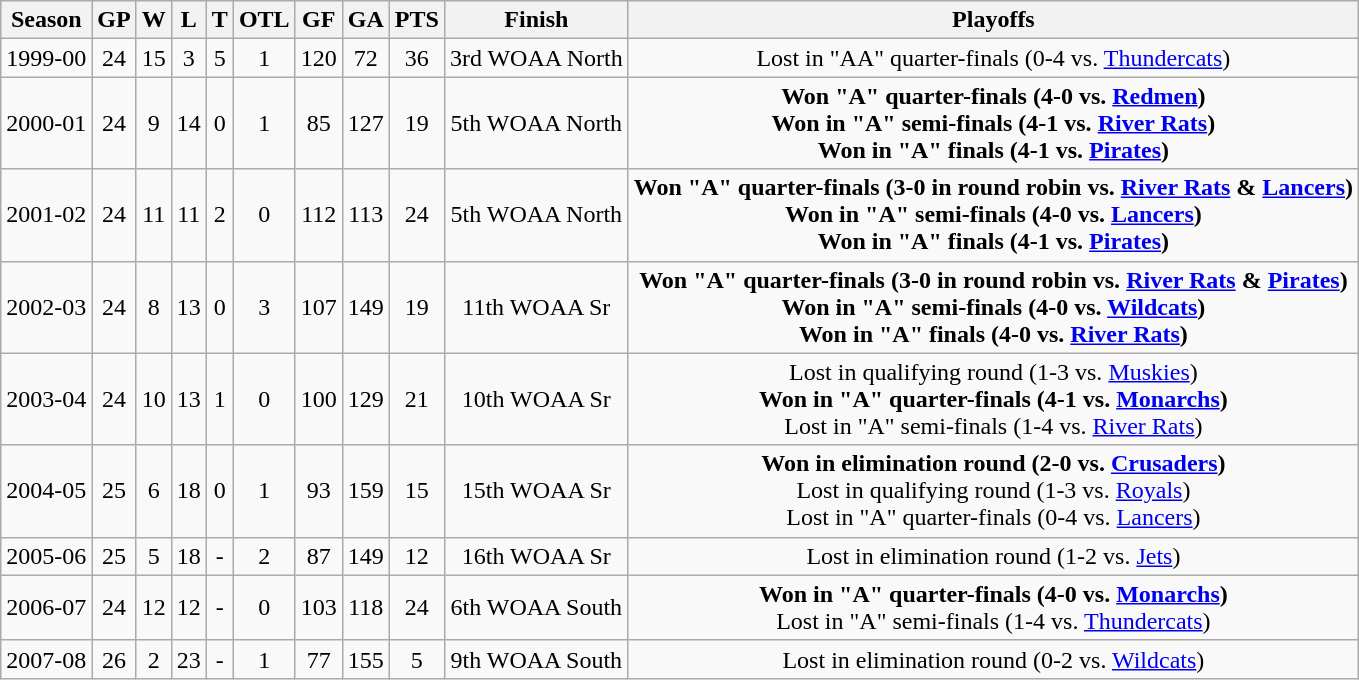<table class="wikitable">
<tr>
<th>Season</th>
<th>GP</th>
<th>W</th>
<th>L</th>
<th>T</th>
<th>OTL</th>
<th>GF</th>
<th>GA</th>
<th>PTS</th>
<th>Finish</th>
<th>Playoffs</th>
</tr>
<tr align="center">
<td>1999-00</td>
<td>24</td>
<td>15</td>
<td>3</td>
<td>5</td>
<td>1</td>
<td>120</td>
<td>72</td>
<td>36</td>
<td>3rd WOAA North</td>
<td>Lost in "AA" quarter-finals (0-4 vs. <a href='#'>Thundercats</a>)</td>
</tr>
<tr align="center">
<td>2000-01</td>
<td>24</td>
<td>9</td>
<td>14</td>
<td>0</td>
<td>1</td>
<td>85</td>
<td>127</td>
<td>19</td>
<td>5th WOAA North</td>
<td><strong>Won "A" quarter-finals (4-0 vs. <a href='#'>Redmen</a>)<br> Won in "A" semi-finals (4-1 vs. <a href='#'>River Rats</a>)<br> Won in "A" finals (4-1 vs. <a href='#'>Pirates</a>)</strong></td>
</tr>
<tr align="center">
<td>2001-02</td>
<td>24</td>
<td>11</td>
<td>11</td>
<td>2</td>
<td>0</td>
<td>112</td>
<td>113</td>
<td>24</td>
<td>5th WOAA North</td>
<td><strong>Won "A" quarter-finals (3-0 in round robin vs. <a href='#'>River Rats</a> & <a href='#'>Lancers</a>)<br> Won in "A" semi-finals (4-0 vs. <a href='#'>Lancers</a>)<br> Won in "A" finals (4-1 vs. <a href='#'>Pirates</a>)</strong></td>
</tr>
<tr align="center">
<td>2002-03</td>
<td>24</td>
<td>8</td>
<td>13</td>
<td>0</td>
<td>3</td>
<td>107</td>
<td>149</td>
<td>19</td>
<td>11th WOAA Sr</td>
<td><strong>Won "A" quarter-finals (3-0 in round robin vs. <a href='#'>River Rats</a> & <a href='#'>Pirates</a>)<br> Won in "A" semi-finals (4-0 vs. <a href='#'>Wildcats</a>)<br> Won in "A" finals (4-0 vs. <a href='#'>River Rats</a>)</strong></td>
</tr>
<tr align="center">
<td>2003-04</td>
<td>24</td>
<td>10</td>
<td>13</td>
<td>1</td>
<td>0</td>
<td>100</td>
<td>129</td>
<td>21</td>
<td>10th WOAA Sr</td>
<td>Lost in qualifying round (1-3 vs. <a href='#'>Muskies</a>)<br> <strong>Won in "A" quarter-finals (4-1 vs. <a href='#'>Monarchs</a>)</strong><br> Lost in "A" semi-finals (1-4 vs. <a href='#'>River Rats</a>)</td>
</tr>
<tr align="center">
<td>2004-05</td>
<td>25</td>
<td>6</td>
<td>18</td>
<td>0</td>
<td>1</td>
<td>93</td>
<td>159</td>
<td>15</td>
<td>15th WOAA Sr</td>
<td><strong>Won in elimination round (2-0 vs. <a href='#'>Crusaders</a>)</strong> <br> Lost in qualifying round (1-3 vs. <a href='#'>Royals</a>)<br> Lost in "A" quarter-finals (0-4 vs. <a href='#'>Lancers</a>)</td>
</tr>
<tr align="center">
<td>2005-06</td>
<td>25</td>
<td>5</td>
<td>18</td>
<td>-</td>
<td>2</td>
<td>87</td>
<td>149</td>
<td>12</td>
<td>16th WOAA Sr</td>
<td>Lost in elimination round (1-2 vs. <a href='#'>Jets</a>)</td>
</tr>
<tr align="center">
<td>2006-07</td>
<td>24</td>
<td>12</td>
<td>12</td>
<td>-</td>
<td>0</td>
<td>103</td>
<td>118</td>
<td>24</td>
<td>6th WOAA South</td>
<td><strong>Won in "A" quarter-finals (4-0 vs. <a href='#'>Monarchs</a>)</strong><br> Lost in "A" semi-finals (1-4 vs. <a href='#'>Thundercats</a>)</td>
</tr>
<tr align="center">
<td>2007-08</td>
<td>26</td>
<td>2</td>
<td>23</td>
<td>-</td>
<td>1</td>
<td>77</td>
<td>155</td>
<td>5</td>
<td>9th WOAA South</td>
<td>Lost in elimination round (0-2 vs. <a href='#'>Wildcats</a>)</td>
</tr>
</table>
